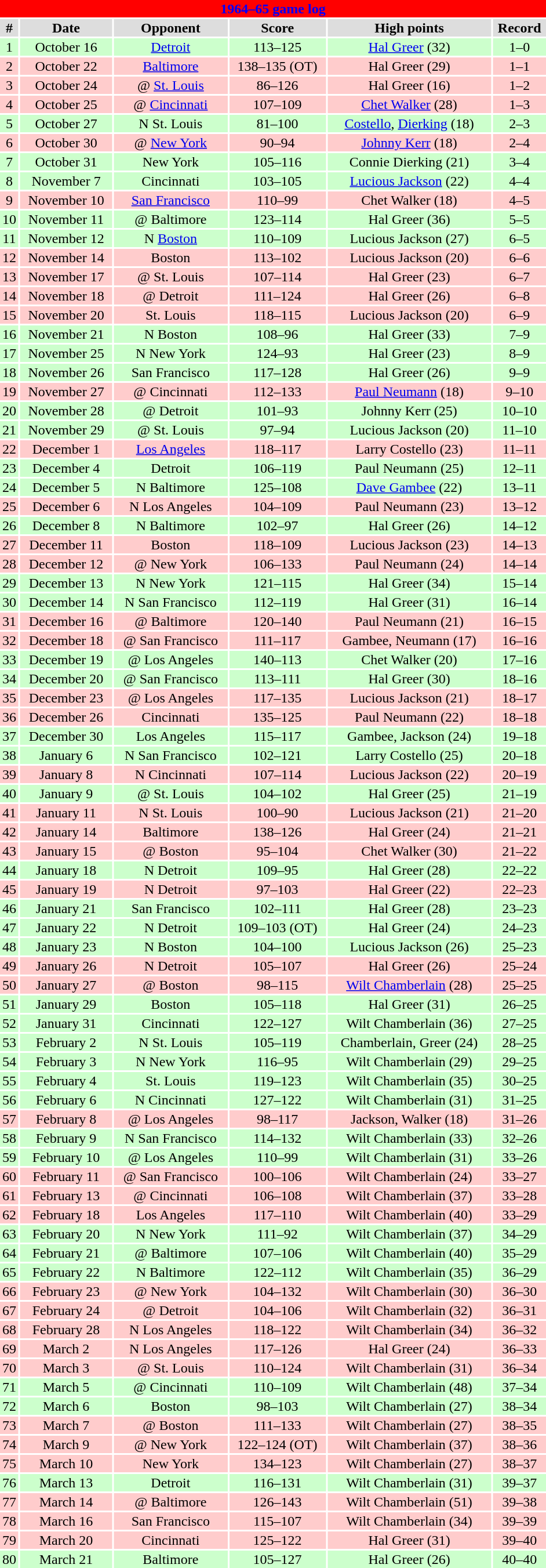<table class="toccolours collapsible" width=50% style="clear:both; margin:1.5em auto; text-align:center">
<tr>
<th colspan=11 style="background:#FF0000; color:#0000FF;">1964–65 game log</th>
</tr>
<tr align="center" bgcolor="#dddddd">
<td><strong>#</strong></td>
<td><strong>Date</strong></td>
<td><strong>Opponent</strong></td>
<td><strong>Score</strong></td>
<td><strong>High points</strong></td>
<td><strong>Record</strong></td>
</tr>
<tr align="center" bgcolor="#ccffcc">
<td>1</td>
<td>October 16</td>
<td><a href='#'>Detroit</a></td>
<td>113–125</td>
<td><a href='#'>Hal Greer</a> (32)</td>
<td>1–0</td>
</tr>
<tr align="center" bgcolor="#ffcccc">
<td>2</td>
<td>October 22</td>
<td><a href='#'>Baltimore</a></td>
<td>138–135 (OT)</td>
<td>Hal Greer (29)</td>
<td>1–1</td>
</tr>
<tr align="center" bgcolor="#ffcccc">
<td>3</td>
<td>October 24</td>
<td>@ <a href='#'>St. Louis</a></td>
<td>86–126</td>
<td>Hal Greer (16)</td>
<td>1–2</td>
</tr>
<tr align="center" bgcolor="#ffcccc">
<td>4</td>
<td>October 25</td>
<td>@ <a href='#'>Cincinnati</a></td>
<td>107–109</td>
<td><a href='#'>Chet Walker</a> (28)</td>
<td>1–3</td>
</tr>
<tr align="center" bgcolor="#ccffcc">
<td>5</td>
<td>October 27</td>
<td>N St. Louis</td>
<td>81–100</td>
<td><a href='#'>Costello</a>, <a href='#'>Dierking</a> (18)</td>
<td>2–3</td>
</tr>
<tr align="center" bgcolor="#ffcccc">
<td>6</td>
<td>October 30</td>
<td>@ <a href='#'>New York</a></td>
<td>90–94</td>
<td><a href='#'>Johnny Kerr</a> (18)</td>
<td>2–4</td>
</tr>
<tr align="center" bgcolor="#ccffcc">
<td>7</td>
<td>October 31</td>
<td>New York</td>
<td>105–116</td>
<td>Connie Dierking (21)</td>
<td>3–4</td>
</tr>
<tr align="center" bgcolor="#ccffcc">
<td>8</td>
<td>November 7</td>
<td>Cincinnati</td>
<td>103–105</td>
<td><a href='#'>Lucious Jackson</a> (22)</td>
<td>4–4</td>
</tr>
<tr align="center" bgcolor="#ffcccc">
<td>9</td>
<td>November 10</td>
<td><a href='#'>San Francisco</a></td>
<td>110–99</td>
<td>Chet Walker (18)</td>
<td>4–5</td>
</tr>
<tr align="center" bgcolor="#ccffcc">
<td>10</td>
<td>November 11</td>
<td>@ Baltimore</td>
<td>123–114</td>
<td>Hal Greer (36)</td>
<td>5–5</td>
</tr>
<tr align="center" bgcolor="#ccffcc">
<td>11</td>
<td>November 12</td>
<td>N <a href='#'>Boston</a></td>
<td>110–109</td>
<td>Lucious Jackson (27)</td>
<td>6–5</td>
</tr>
<tr align="center" bgcolor="#ffcccc">
<td>12</td>
<td>November 14</td>
<td>Boston</td>
<td>113–102</td>
<td>Lucious Jackson (20)</td>
<td>6–6</td>
</tr>
<tr align="center" bgcolor="#ffcccc">
<td>13</td>
<td>November 17</td>
<td>@ St. Louis</td>
<td>107–114</td>
<td>Hal Greer (23)</td>
<td>6–7</td>
</tr>
<tr align="center" bgcolor="#ffcccc">
<td>14</td>
<td>November 18</td>
<td>@ Detroit</td>
<td>111–124</td>
<td>Hal Greer (26)</td>
<td>6–8</td>
</tr>
<tr align="center" bgcolor="#ffcccc">
<td>15</td>
<td>November 20</td>
<td>St. Louis</td>
<td>118–115</td>
<td>Lucious Jackson (20)</td>
<td>6–9</td>
</tr>
<tr align="center" bgcolor="#ccffcc">
<td>16</td>
<td>November 21</td>
<td>N Boston</td>
<td>108–96</td>
<td>Hal Greer (33)</td>
<td>7–9</td>
</tr>
<tr align="center" bgcolor="#ccffcc">
<td>17</td>
<td>November 25</td>
<td>N New York</td>
<td>124–93</td>
<td>Hal Greer (23)</td>
<td>8–9</td>
</tr>
<tr align="center" bgcolor="#ccffcc">
<td>18</td>
<td>November 26</td>
<td>San Francisco</td>
<td>117–128</td>
<td>Hal Greer (26)</td>
<td>9–9</td>
</tr>
<tr align="center" bgcolor="#ffcccc">
<td>19</td>
<td>November 27</td>
<td>@ Cincinnati</td>
<td>112–133</td>
<td><a href='#'>Paul Neumann</a> (18)</td>
<td>9–10</td>
</tr>
<tr align="center" bgcolor="#ccffcc">
<td>20</td>
<td>November 28</td>
<td>@ Detroit</td>
<td>101–93</td>
<td>Johnny Kerr (25)</td>
<td>10–10</td>
</tr>
<tr align="center" bgcolor="#ccffcc">
<td>21</td>
<td>November 29</td>
<td>@ St. Louis</td>
<td>97–94</td>
<td>Lucious Jackson (20)</td>
<td>11–10</td>
</tr>
<tr align="center" bgcolor="#ffcccc">
<td>22</td>
<td>December 1</td>
<td><a href='#'>Los Angeles</a></td>
<td>118–117</td>
<td>Larry Costello (23)</td>
<td>11–11</td>
</tr>
<tr align="center" bgcolor="#ccffcc">
<td>23</td>
<td>December 4</td>
<td>Detroit</td>
<td>106–119</td>
<td>Paul Neumann (25)</td>
<td>12–11</td>
</tr>
<tr align="center" bgcolor="#ccffcc">
<td>24</td>
<td>December 5</td>
<td>N Baltimore</td>
<td>125–108</td>
<td><a href='#'>Dave Gambee</a> (22)</td>
<td>13–11</td>
</tr>
<tr align="center" bgcolor="#ffcccc">
<td>25</td>
<td>December 6</td>
<td>N Los Angeles</td>
<td>104–109</td>
<td>Paul Neumann (23)</td>
<td>13–12</td>
</tr>
<tr align="center" bgcolor="#ccffcc">
<td>26</td>
<td>December 8</td>
<td>N Baltimore</td>
<td>102–97</td>
<td>Hal Greer (26)</td>
<td>14–12</td>
</tr>
<tr align="center" bgcolor="#ffcccc">
<td>27</td>
<td>December 11</td>
<td>Boston</td>
<td>118–109</td>
<td>Lucious Jackson (23)</td>
<td>14–13</td>
</tr>
<tr align="center" bgcolor="#ffcccc">
<td>28</td>
<td>December 12</td>
<td>@ New York</td>
<td>106–133</td>
<td>Paul Neumann (24)</td>
<td>14–14</td>
</tr>
<tr align="center" bgcolor="#ccffcc">
<td>29</td>
<td>December 13</td>
<td>N New York</td>
<td>121–115</td>
<td>Hal Greer (34)</td>
<td>15–14</td>
</tr>
<tr align="center" bgcolor="#ccffcc">
<td>30</td>
<td>December 14</td>
<td>N San Francisco</td>
<td>112–119</td>
<td>Hal Greer (31)</td>
<td>16–14</td>
</tr>
<tr align="center" bgcolor="#ffcccc">
<td>31</td>
<td>December 16</td>
<td>@ Baltimore</td>
<td>120–140</td>
<td>Paul Neumann (21)</td>
<td>16–15</td>
</tr>
<tr align="center" bgcolor="#ffcccc">
<td>32</td>
<td>December 18</td>
<td>@ San Francisco</td>
<td>111–117</td>
<td>Gambee, Neumann (17)</td>
<td>16–16</td>
</tr>
<tr align="center" bgcolor="#ccffcc">
<td>33</td>
<td>December 19</td>
<td>@ Los Angeles</td>
<td>140–113</td>
<td>Chet Walker (20)</td>
<td>17–16</td>
</tr>
<tr align="center" bgcolor="#ccffcc">
<td>34</td>
<td>December 20</td>
<td>@ San Francisco</td>
<td>113–111</td>
<td>Hal Greer (30)</td>
<td>18–16</td>
</tr>
<tr align="center" bgcolor="#ffcccc">
<td>35</td>
<td>December 23</td>
<td>@ Los Angeles</td>
<td>117–135</td>
<td>Lucious Jackson (21)</td>
<td>18–17</td>
</tr>
<tr align="center" bgcolor="#ffcccc">
<td>36</td>
<td>December 26</td>
<td>Cincinnati</td>
<td>135–125</td>
<td>Paul Neumann (22)</td>
<td>18–18</td>
</tr>
<tr align="center" bgcolor="#ccffcc">
<td>37</td>
<td>December 30</td>
<td>Los Angeles</td>
<td>115–117</td>
<td>Gambee, Jackson (24)</td>
<td>19–18</td>
</tr>
<tr align="center" bgcolor="#ccffcc">
<td>38</td>
<td>January 6</td>
<td>N San Francisco</td>
<td>102–121</td>
<td>Larry Costello (25)</td>
<td>20–18</td>
</tr>
<tr align="center" bgcolor="#ffcccc">
<td>39</td>
<td>January 8</td>
<td>N Cincinnati</td>
<td>107–114</td>
<td>Lucious Jackson (22)</td>
<td>20–19</td>
</tr>
<tr align="center" bgcolor="#ccffcc">
<td>40</td>
<td>January 9</td>
<td>@ St. Louis</td>
<td>104–102</td>
<td>Hal Greer (25)</td>
<td>21–19</td>
</tr>
<tr align="center" bgcolor="#ffcccc">
<td>41</td>
<td>January 11</td>
<td>N St. Louis</td>
<td>100–90</td>
<td>Lucious Jackson (21)</td>
<td>21–20</td>
</tr>
<tr align="center" bgcolor="#ffcccc">
<td>42</td>
<td>January 14</td>
<td>Baltimore</td>
<td>138–126</td>
<td>Hal Greer (24)</td>
<td>21–21</td>
</tr>
<tr align="center" bgcolor="#ffcccc">
<td>43</td>
<td>January 15</td>
<td>@ Boston</td>
<td>95–104</td>
<td>Chet Walker (30)</td>
<td>21–22</td>
</tr>
<tr align="center" bgcolor="#ccffcc">
<td>44</td>
<td>January 18</td>
<td>N Detroit</td>
<td>109–95</td>
<td>Hal Greer (28)</td>
<td>22–22</td>
</tr>
<tr align="center" bgcolor="#ffcccc">
<td>45</td>
<td>January 19</td>
<td>N Detroit</td>
<td>97–103</td>
<td>Hal Greer (22)</td>
<td>22–23</td>
</tr>
<tr align="center" bgcolor="#ccffcc">
<td>46</td>
<td>January 21</td>
<td>San Francisco</td>
<td>102–111</td>
<td>Hal Greer (28)</td>
<td>23–23</td>
</tr>
<tr align="center" bgcolor="#ccffcc">
<td>47</td>
<td>January 22</td>
<td>N Detroit</td>
<td>109–103 (OT)</td>
<td>Hal Greer (24)</td>
<td>24–23</td>
</tr>
<tr align="center" bgcolor="#ccffcc">
<td>48</td>
<td>January 23</td>
<td>N Boston</td>
<td>104–100</td>
<td>Lucious Jackson (26)</td>
<td>25–23</td>
</tr>
<tr align="center" bgcolor="#ffcccc">
<td>49</td>
<td>January 26</td>
<td>N Detroit</td>
<td>105–107</td>
<td>Hal Greer (26)</td>
<td>25–24</td>
</tr>
<tr align="center" bgcolor="#ffcccc">
<td>50</td>
<td>January 27</td>
<td>@ Boston</td>
<td>98–115</td>
<td><a href='#'>Wilt Chamberlain</a> (28)</td>
<td>25–25</td>
</tr>
<tr align="center" bgcolor="#ccffcc">
<td>51</td>
<td>January 29</td>
<td>Boston</td>
<td>105–118</td>
<td>Hal Greer (31)</td>
<td>26–25</td>
</tr>
<tr align="center" bgcolor="#ccffcc">
<td>52</td>
<td>January 31</td>
<td>Cincinnati</td>
<td>122–127</td>
<td>Wilt Chamberlain (36)</td>
<td>27–25</td>
</tr>
<tr align="center" bgcolor="#ccffcc">
<td>53</td>
<td>February 2</td>
<td>N St. Louis</td>
<td>105–119</td>
<td>Chamberlain, Greer (24)</td>
<td>28–25</td>
</tr>
<tr align="center" bgcolor="#ccffcc">
<td>54</td>
<td>February 3</td>
<td>N New York</td>
<td>116–95</td>
<td>Wilt Chamberlain (29)</td>
<td>29–25</td>
</tr>
<tr align="center" bgcolor="#ccffcc">
<td>55</td>
<td>February 4</td>
<td>St. Louis</td>
<td>119–123</td>
<td>Wilt Chamberlain (35)</td>
<td>30–25</td>
</tr>
<tr align="center" bgcolor="#ccffcc">
<td>56</td>
<td>February 6</td>
<td>N Cincinnati</td>
<td>127–122</td>
<td>Wilt Chamberlain (31)</td>
<td>31–25</td>
</tr>
<tr align="center" bgcolor="#ffcccc">
<td>57</td>
<td>February 8</td>
<td>@ Los Angeles</td>
<td>98–117</td>
<td>Jackson, Walker (18)</td>
<td>31–26</td>
</tr>
<tr align="center" bgcolor="#ccffcc">
<td>58</td>
<td>February 9</td>
<td>N San Francisco</td>
<td>114–132</td>
<td>Wilt Chamberlain (33)</td>
<td>32–26</td>
</tr>
<tr align="center" bgcolor="#ccffcc">
<td>59</td>
<td>February 10</td>
<td>@ Los Angeles</td>
<td>110–99</td>
<td>Wilt Chamberlain (31)</td>
<td>33–26</td>
</tr>
<tr align="center" bgcolor="#ffcccc">
<td>60</td>
<td>February 11</td>
<td>@ San Francisco</td>
<td>100–106</td>
<td>Wilt Chamberlain (24)</td>
<td>33–27</td>
</tr>
<tr align="center" bgcolor="#ffcccc">
<td>61</td>
<td>February 13</td>
<td>@ Cincinnati</td>
<td>106–108</td>
<td>Wilt Chamberlain (37)</td>
<td>33–28</td>
</tr>
<tr align="center" bgcolor="#ffcccc">
<td>62</td>
<td>February 18</td>
<td>Los Angeles</td>
<td>117–110</td>
<td>Wilt Chamberlain (40)</td>
<td>33–29</td>
</tr>
<tr align="center" bgcolor="#ccffcc">
<td>63</td>
<td>February 20</td>
<td>N New York</td>
<td>111–92</td>
<td>Wilt Chamberlain (37)</td>
<td>34–29</td>
</tr>
<tr align="center" bgcolor="#ccffcc">
<td>64</td>
<td>February 21</td>
<td>@ Baltimore</td>
<td>107–106</td>
<td>Wilt Chamberlain (40)</td>
<td>35–29</td>
</tr>
<tr align="center" bgcolor="#ccffcc">
<td>65</td>
<td>February 22</td>
<td>N Baltimore</td>
<td>122–112</td>
<td>Wilt Chamberlain (35)</td>
<td>36–29</td>
</tr>
<tr align="center" bgcolor="#ffcccc">
<td>66</td>
<td>February 23</td>
<td>@ New York</td>
<td>104–132</td>
<td>Wilt Chamberlain (30)</td>
<td>36–30</td>
</tr>
<tr align="center" bgcolor="#ffcccc">
<td>67</td>
<td>February 24</td>
<td>@ Detroit</td>
<td>104–106</td>
<td>Wilt Chamberlain (32)</td>
<td>36–31</td>
</tr>
<tr align="center" bgcolor="#ffcccc">
<td>68</td>
<td>February 28</td>
<td>N Los Angeles</td>
<td>118–122</td>
<td>Wilt Chamberlain (34)</td>
<td>36–32</td>
</tr>
<tr align="center" bgcolor="#ffcccc">
<td>69</td>
<td>March 2</td>
<td>N Los Angeles</td>
<td>117–126</td>
<td>Hal Greer (24)</td>
<td>36–33</td>
</tr>
<tr align="center" bgcolor="#ffcccc">
<td>70</td>
<td>March 3</td>
<td>@ St. Louis</td>
<td>110–124</td>
<td>Wilt Chamberlain (31)</td>
<td>36–34</td>
</tr>
<tr align="center" bgcolor="#ccffcc">
<td>71</td>
<td>March 5</td>
<td>@ Cincinnati</td>
<td>110–109</td>
<td>Wilt Chamberlain (48)</td>
<td>37–34</td>
</tr>
<tr align="center" bgcolor="#ccffcc">
<td>72</td>
<td>March 6</td>
<td>Boston</td>
<td>98–103</td>
<td>Wilt Chamberlain (27)</td>
<td>38–34</td>
</tr>
<tr align="center" bgcolor="#ffcccc">
<td>73</td>
<td>March 7</td>
<td>@ Boston</td>
<td>111–133</td>
<td>Wilt Chamberlain (27)</td>
<td>38–35</td>
</tr>
<tr align="center" bgcolor="#ffcccc">
<td>74</td>
<td>March 9</td>
<td>@ New York</td>
<td>122–124 (OT)</td>
<td>Wilt Chamberlain (37)</td>
<td>38–36</td>
</tr>
<tr align="center" bgcolor="#ffcccc">
<td>75</td>
<td>March 10</td>
<td>New York</td>
<td>134–123</td>
<td>Wilt Chamberlain (27)</td>
<td>38–37</td>
</tr>
<tr align="center" bgcolor="#ccffcc">
<td>76</td>
<td>March 13</td>
<td>Detroit</td>
<td>116–131</td>
<td>Wilt Chamberlain (31)</td>
<td>39–37</td>
</tr>
<tr align="center" bgcolor="#ffcccc">
<td>77</td>
<td>March 14</td>
<td>@ Baltimore</td>
<td>126–143</td>
<td>Wilt Chamberlain (51)</td>
<td>39–38</td>
</tr>
<tr align="center" bgcolor="#ffcccc">
<td>78</td>
<td>March 16</td>
<td>San Francisco</td>
<td>115–107</td>
<td>Wilt Chamberlain (34)</td>
<td>39–39</td>
</tr>
<tr align="center" bgcolor="#ffcccc">
<td>79</td>
<td>March 20</td>
<td>Cincinnati</td>
<td>125–122</td>
<td>Hal Greer (31)</td>
<td>39–40</td>
</tr>
<tr align="center" bgcolor="#ccffcc">
<td>80</td>
<td>March 21</td>
<td>Baltimore</td>
<td>105–127</td>
<td>Hal Greer (26)</td>
<td>40–40</td>
</tr>
</table>
